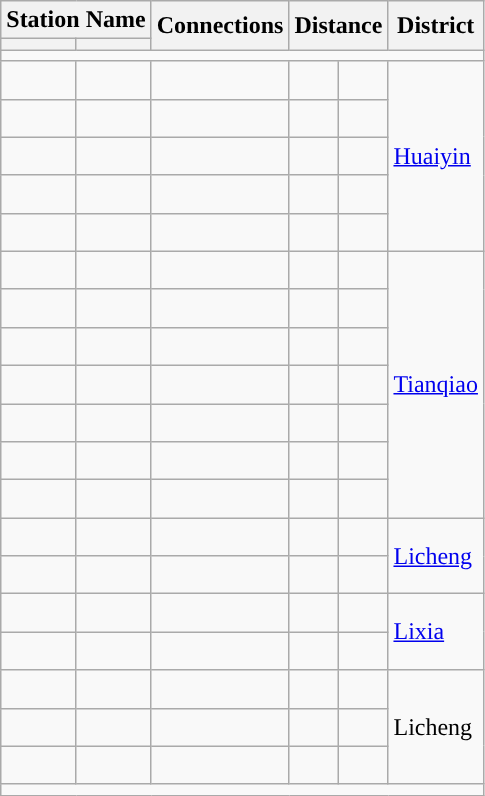<table class="wikitable">
<tr>
<th colspan="2">Station Name</th>
<th rowspan="2">Connections</th>
<th colspan="2" rowspan="2">Distance<br></th>
<th rowspan="2">District</th>
</tr>
<tr>
<th></th>
<th></th>
</tr>
<tr style="background:#">
<td colspan = "8"></td>
</tr>
<tr>
<td></td>
<td></td>
<td></td>
<td> </td>
<td> </td>
<td rowspan="5"><a href='#'>Huaiyin</a></td>
</tr>
<tr>
<td></td>
<td></td>
<td></td>
<td> </td>
<td> </td>
</tr>
<tr>
<td></td>
<td></td>
<td></td>
<td> </td>
<td> </td>
</tr>
<tr>
<td></td>
<td></td>
<td></td>
<td> </td>
<td> </td>
</tr>
<tr>
<td></td>
<td></td>
<td></td>
<td> </td>
<td> </td>
</tr>
<tr>
<td></td>
<td></td>
<td></td>
<td> </td>
<td> </td>
<td rowspan="7"><a href='#'>Tianqiao</a></td>
</tr>
<tr>
<td></td>
<td></td>
<td></td>
<td> </td>
<td> </td>
</tr>
<tr>
<td></td>
<td></td>
<td></td>
<td> </td>
<td> </td>
</tr>
<tr>
<td></td>
<td></td>
<td></td>
<td> </td>
<td> </td>
</tr>
<tr>
<td></td>
<td></td>
<td></td>
<td> </td>
<td> </td>
</tr>
<tr>
<td></td>
<td></td>
<td></td>
<td> </td>
<td> </td>
</tr>
<tr>
<td></td>
<td></td>
<td></td>
<td> </td>
<td> </td>
</tr>
<tr>
<td></td>
<td></td>
<td></td>
<td> </td>
<td> </td>
<td rowspan="2"><a href='#'>Licheng</a></td>
</tr>
<tr>
<td></td>
<td></td>
<td></td>
<td> </td>
<td> </td>
</tr>
<tr>
<td></td>
<td></td>
<td></td>
<td> </td>
<td> </td>
<td rowspan="2"><a href='#'>Lixia</a></td>
</tr>
<tr>
<td></td>
<td></td>
<td></td>
<td> </td>
<td> </td>
</tr>
<tr>
<td></td>
<td></td>
<td></td>
<td> </td>
<td> </td>
<td rowspan="3">Licheng</td>
</tr>
<tr>
<td></td>
<td></td>
<td></td>
<td> </td>
<td> </td>
</tr>
<tr>
<td></td>
<td></td>
<td></td>
<td> </td>
<td> </td>
</tr>
<tr style="background:#">
<td colspan = "8"></td>
</tr>
</table>
